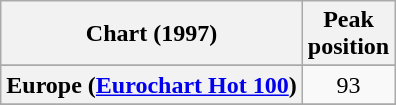<table class="wikitable sortable plainrowheaders" style="text-align:center">
<tr>
<th>Chart (1997)</th>
<th>Peak<br>position</th>
</tr>
<tr>
</tr>
<tr>
<th scope="row">Europe (<a href='#'>Eurochart Hot 100</a>)</th>
<td>93</td>
</tr>
<tr>
</tr>
<tr>
</tr>
<tr>
</tr>
</table>
